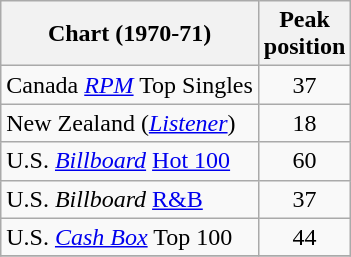<table class="wikitable sortable">
<tr>
<th>Chart (1970-71)</th>
<th>Peak<br>position</th>
</tr>
<tr>
<td>Canada <em><a href='#'>RPM</a></em> Top Singles</td>
<td style="text-align:center;">37</td>
</tr>
<tr>
<td>New Zealand (<em><a href='#'>Listener</a></em>)</td>
<td style="text-align:center;">18</td>
</tr>
<tr>
<td>U.S. <em><a href='#'>Billboard</a></em> <a href='#'>Hot 100</a></td>
<td style="text-align:center;">60</td>
</tr>
<tr>
<td>U.S. <em>Billboard</em> <a href='#'>R&B</a></td>
<td style="text-align:center;">37</td>
</tr>
<tr>
<td>U.S. <a href='#'><em>Cash Box</em></a> Top 100</td>
<td align="center">44</td>
</tr>
<tr>
</tr>
</table>
